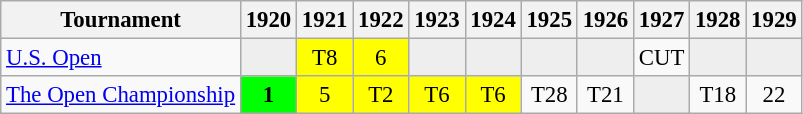<table class="wikitable" style="font-size:95%;text-align:center;">
<tr>
<th>Tournament</th>
<th>1920</th>
<th>1921</th>
<th>1922</th>
<th>1923</th>
<th>1924</th>
<th>1925</th>
<th>1926</th>
<th>1927</th>
<th>1928</th>
<th>1929</th>
</tr>
<tr>
<td align=left><a href='#'>U.S. Open</a></td>
<td style="background:#eee;"></td>
<td style="background:yellow;">T8</td>
<td style="background:yellow;">6</td>
<td style="background:#eee;"></td>
<td style="background:#eee;"></td>
<td style="background:#eee;"></td>
<td style="background:#eee;"></td>
<td>CUT</td>
<td style="background:#eee;"></td>
<td style="background:#eee;"></td>
</tr>
<tr>
<td align=left><a href='#'>The Open Championship</a></td>
<td style="background:lime;"><strong>1</strong></td>
<td style="background:yellow;">5</td>
<td style="background:yellow;">T2</td>
<td style="background:yellow;">T6</td>
<td style="background:yellow;">T6</td>
<td>T28</td>
<td>T21</td>
<td style="background:#eee;"></td>
<td>T18</td>
<td>22</td>
</tr>
</table>
